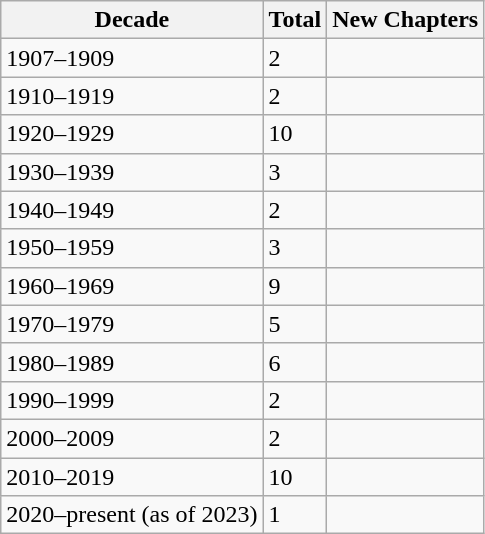<table class="wikitable sortable">
<tr>
<th>Decade</th>
<th>Total</th>
<th>New Chapters</th>
</tr>
<tr>
<td>1907–1909</td>
<td>2</td>
<td> </td>
</tr>
<tr>
<td>1910–1919</td>
<td>2</td>
<td> </td>
</tr>
<tr>
<td>1920–1929</td>
<td>10</td>
<td>         </td>
</tr>
<tr>
<td>1930–1939</td>
<td>3</td>
<td>  </td>
</tr>
<tr>
<td>1940–1949</td>
<td>2</td>
<td> </td>
</tr>
<tr>
<td>1950–1959</td>
<td>3</td>
<td>  </td>
</tr>
<tr>
<td>1960–1969</td>
<td>9</td>
<td>        </td>
</tr>
<tr>
<td>1970–1979</td>
<td>5</td>
<td>    </td>
</tr>
<tr>
<td>1980–1989</td>
<td>6</td>
<td>     </td>
</tr>
<tr>
<td>1990–1999</td>
<td>2</td>
<td> </td>
</tr>
<tr>
<td>2000–2009</td>
<td>2</td>
<td> </td>
</tr>
<tr>
<td>2010–2019</td>
<td>10</td>
<td>         </td>
</tr>
<tr>
<td>2020–present (as of 2023)</td>
<td>1</td>
<td></td>
</tr>
</table>
